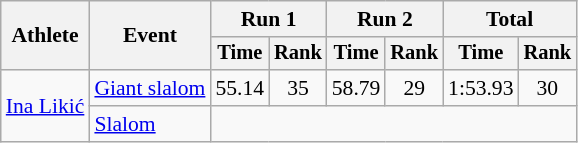<table class="wikitable" style="font-size:90%">
<tr>
<th rowspan=2>Athlete</th>
<th rowspan=2>Event</th>
<th colspan=2>Run 1</th>
<th colspan=2>Run 2</th>
<th colspan=2>Total</th>
</tr>
<tr style="font-size:95%">
<th>Time</th>
<th>Rank</th>
<th>Time</th>
<th>Rank</th>
<th>Time</th>
<th>Rank</th>
</tr>
<tr align=center>
<td align="left" rowspan="2"><a href='#'>Ina Likić</a></td>
<td align="left"><a href='#'>Giant slalom</a></td>
<td>55.14</td>
<td>35</td>
<td>58.79</td>
<td>29</td>
<td>1:53.93</td>
<td>30</td>
</tr>
<tr align=center>
<td align="left"><a href='#'>Slalom</a></td>
<td colspan=6></td>
</tr>
</table>
